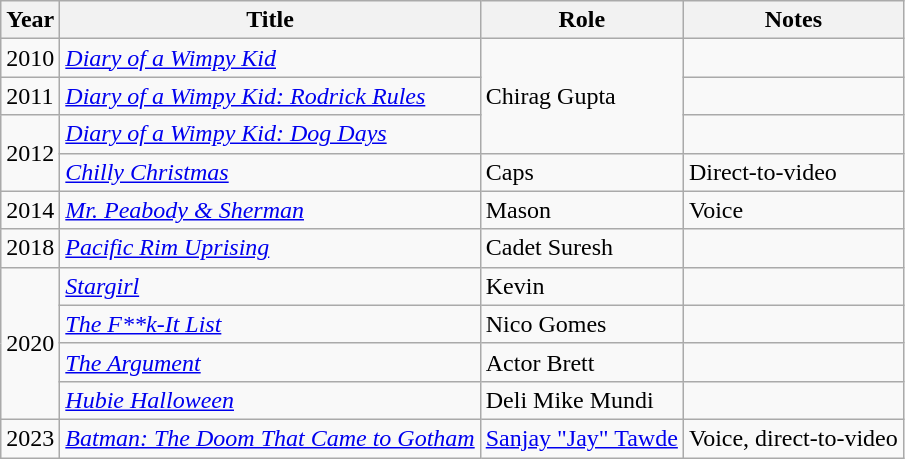<table class="wikitable sortable">
<tr>
<th>Year</th>
<th>Title</th>
<th>Role</th>
<th class="unsortable">Notes</th>
</tr>
<tr>
<td>2010</td>
<td><em><a href='#'>Diary of a Wimpy Kid</a></em></td>
<td rowspan=3>Chirag Gupta</td>
<td></td>
</tr>
<tr>
<td>2011</td>
<td><em><a href='#'>Diary of a Wimpy Kid: Rodrick Rules</a></em></td>
<td></td>
</tr>
<tr>
<td rowspan="2">2012</td>
<td><em><a href='#'>Diary of a Wimpy Kid: Dog Days</a></em></td>
<td></td>
</tr>
<tr>
<td><em><a href='#'>Chilly Christmas</a></em></td>
<td>Caps</td>
<td>Direct-to-video</td>
</tr>
<tr>
<td>2014</td>
<td><em><a href='#'>Mr. Peabody & Sherman</a></em></td>
<td>Mason</td>
<td>Voice</td>
</tr>
<tr>
<td>2018</td>
<td><em><a href='#'>Pacific Rim Uprising</a></em></td>
<td>Cadet Suresh</td>
<td></td>
</tr>
<tr>
<td rowspan="4">2020</td>
<td><em><a href='#'>Stargirl</a></em></td>
<td>Kevin</td>
<td></td>
</tr>
<tr>
<td><em><a href='#'>The F**k-It List</a></em></td>
<td>Nico Gomes</td>
<td></td>
</tr>
<tr>
<td><em><a href='#'>The Argument</a></em></td>
<td>Actor Brett</td>
<td></td>
</tr>
<tr>
<td><em><a href='#'>Hubie Halloween</a></em></td>
<td>Deli Mike Mundi</td>
<td></td>
</tr>
<tr>
<td>2023</td>
<td><em><a href='#'>Batman: The Doom That Came to Gotham</a></em></td>
<td><a href='#'>Sanjay "Jay" Tawde</a></td>
<td>Voice, direct-to-video</td>
</tr>
</table>
